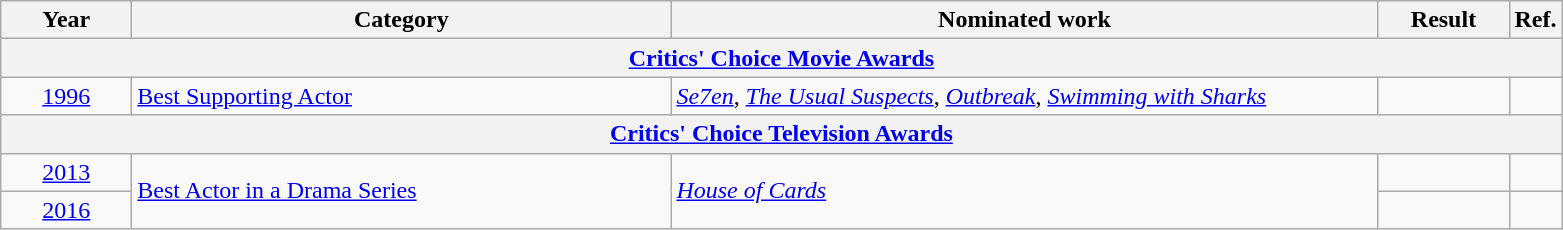<table class=wikitable>
<tr>
<th scope="col" style="width:5em;">Year</th>
<th scope="col" style="width:22em;">Category</th>
<th scope="col" style="width:29em;">Nominated work</th>
<th scope="col" style="width:5em;">Result</th>
<th>Ref.</th>
</tr>
<tr>
<th colspan=5><a href='#'>Critics' Choice Movie Awards</a></th>
</tr>
<tr>
<td style="text-align:center;"><a href='#'>1996</a></td>
<td><a href='#'>Best Supporting Actor</a></td>
<td><em><a href='#'>Se7en</a></em>, <em><a href='#'>The Usual Suspects</a></em>, <em><a href='#'>Outbreak</a></em>, <em><a href='#'>Swimming with Sharks</a></em></td>
<td></td>
<td></td>
</tr>
<tr>
<th colspan=5><a href='#'>Critics' Choice Television Awards</a></th>
</tr>
<tr>
<td style="text-align:center;"><a href='#'>2013</a></td>
<td rowspan="2"><a href='#'>Best Actor in a Drama Series</a></td>
<td rowspan=2><em><a href='#'>House of Cards</a></em></td>
<td></td>
<td></td>
</tr>
<tr>
<td style="text-align:center;"><a href='#'>2016</a></td>
<td></td>
<td></td>
</tr>
</table>
